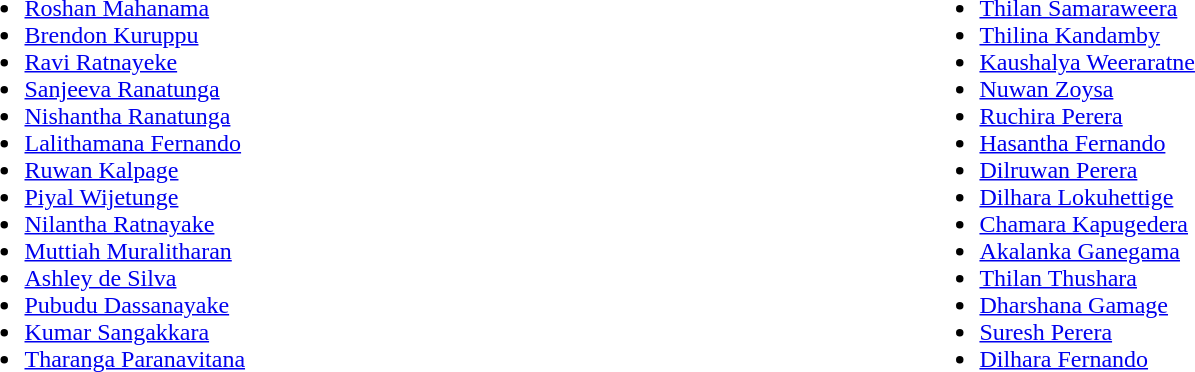<table width=100%>
<tr>
<td><br><ul><li>    <a href='#'>Roshan Mahanama</a></li><li>    <a href='#'>Brendon Kuruppu</a></li><li>    <a href='#'>Ravi Ratnayeke</a></li><li>    <a href='#'>Sanjeeva Ranatunga</a></li><li>    <a href='#'>Nishantha Ranatunga</a></li><li>    <a href='#'>Lalithamana Fernando</a></li><li>    <a href='#'>Ruwan Kalpage</a></li><li>    <a href='#'>Piyal Wijetunge</a></li><li>    <a href='#'>Nilantha Ratnayake</a></li><li>    <a href='#'>Muttiah Muralitharan</a></li><li>    <a href='#'>Ashley de Silva</a></li><li>    <a href='#'>Pubudu Dassanayake</a></li><li>    <a href='#'>Kumar Sangakkara</a></li><li>    <a href='#'>Tharanga Paranavitana</a></li></ul></td>
<td><br><ul><li>    <a href='#'>Thilan Samaraweera</a></li><li>    <a href='#'>Thilina Kandamby</a></li><li>    <a href='#'>Kaushalya Weeraratne</a></li><li>    <a href='#'>Nuwan Zoysa</a></li><li>    <a href='#'>Ruchira Perera</a></li><li>    <a href='#'>Hasantha Fernando</a></li><li>    <a href='#'>Dilruwan Perera</a></li><li>    <a href='#'>Dilhara Lokuhettige</a></li><li>    <a href='#'>Chamara Kapugedera</a></li><li>    <a href='#'>Akalanka Ganegama</a></li><li>    <a href='#'>Thilan Thushara</a></li><li>    <a href='#'>Dharshana Gamage</a></li><li>    <a href='#'>Suresh Perera</a></li><li>    <a href='#'>Dilhara Fernando</a></li></ul></td>
</tr>
</table>
